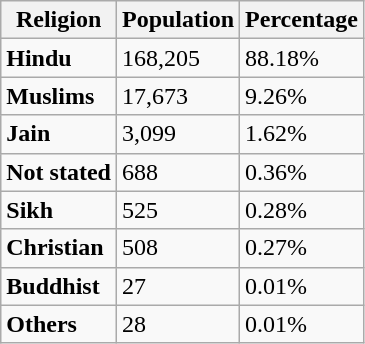<table class="wikitable">
<tr>
<th>Religion</th>
<th>Population</th>
<th>Percentage</th>
</tr>
<tr>
<td><strong>Hindu</strong></td>
<td>168,205</td>
<td>88.18%</td>
</tr>
<tr>
<td><strong>Muslims</strong></td>
<td>17,673</td>
<td>9.26%</td>
</tr>
<tr>
<td><strong>Jain</strong></td>
<td>3,099</td>
<td>1.62%</td>
</tr>
<tr>
<td><strong>Not stated</strong></td>
<td>688</td>
<td>0.36%</td>
</tr>
<tr>
<td><strong>Sikh</strong></td>
<td>525</td>
<td>0.28%</td>
</tr>
<tr>
<td><strong>Christian</strong></td>
<td>508</td>
<td>0.27%</td>
</tr>
<tr>
<td><strong>Buddhist</strong></td>
<td>27</td>
<td>0.01%</td>
</tr>
<tr>
<td><strong>Others</strong></td>
<td>28</td>
<td>0.01%</td>
</tr>
</table>
